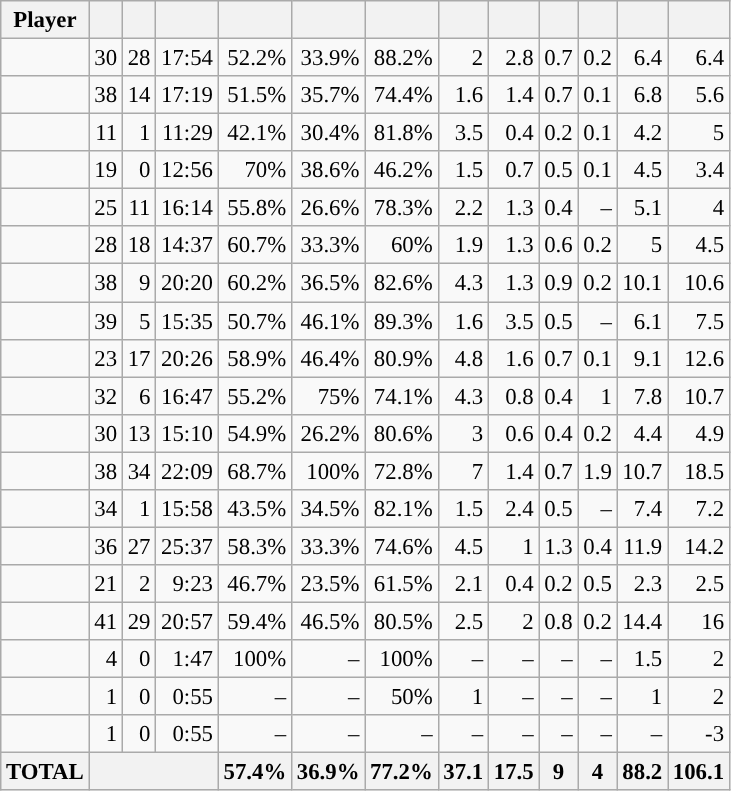<table class="wikitable sortable" style="font-size:95%; text-align:right;">
<tr>
<th>Player</th>
<th></th>
<th></th>
<th></th>
<th></th>
<th></th>
<th></th>
<th></th>
<th></th>
<th></th>
<th></th>
<th></th>
<th></th>
</tr>
<tr>
<td></td>
<td>30</td>
<td>28</td>
<td>17:54</td>
<td>52.2%</td>
<td>33.9%</td>
<td>88.2%</td>
<td>2</td>
<td>2.8</td>
<td>0.7</td>
<td>0.2</td>
<td>6.4</td>
<td>6.4</td>
</tr>
<tr>
<td></td>
<td>38</td>
<td>14</td>
<td>17:19</td>
<td>51.5%</td>
<td>35.7%</td>
<td>74.4%</td>
<td>1.6</td>
<td>1.4</td>
<td>0.7</td>
<td>0.1</td>
<td>6.8</td>
<td>5.6</td>
</tr>
<tr>
<td></td>
<td>11</td>
<td>1</td>
<td>11:29</td>
<td>42.1%</td>
<td>30.4%</td>
<td>81.8%</td>
<td>3.5</td>
<td>0.4</td>
<td>0.2</td>
<td>0.1</td>
<td>4.2</td>
<td>5</td>
</tr>
<tr>
<td></td>
<td>19</td>
<td>0</td>
<td>12:56</td>
<td>70%</td>
<td>38.6%</td>
<td>46.2%</td>
<td>1.5</td>
<td>0.7</td>
<td>0.5</td>
<td>0.1</td>
<td>4.5</td>
<td>3.4</td>
</tr>
<tr>
<td></td>
<td>25</td>
<td>11</td>
<td>16:14</td>
<td>55.8%</td>
<td>26.6%</td>
<td>78.3%</td>
<td>2.2</td>
<td>1.3</td>
<td>0.4</td>
<td>–</td>
<td>5.1</td>
<td>4</td>
</tr>
<tr>
<td></td>
<td>28</td>
<td>18</td>
<td>14:37</td>
<td>60.7%</td>
<td>33.3%</td>
<td>60%</td>
<td>1.9</td>
<td>1.3</td>
<td>0.6</td>
<td>0.2</td>
<td>5</td>
<td>4.5</td>
</tr>
<tr>
<td></td>
<td>38</td>
<td>9</td>
<td>20:20</td>
<td>60.2%</td>
<td>36.5%</td>
<td>82.6%</td>
<td>4.3</td>
<td>1.3</td>
<td>0.9</td>
<td>0.2</td>
<td>10.1</td>
<td>10.6</td>
</tr>
<tr>
<td></td>
<td>39</td>
<td>5</td>
<td>15:35</td>
<td>50.7%</td>
<td>46.1%</td>
<td>89.3%</td>
<td>1.6</td>
<td>3.5</td>
<td>0.5</td>
<td>–</td>
<td>6.1</td>
<td>7.5</td>
</tr>
<tr>
<td></td>
<td>23</td>
<td>17</td>
<td>20:26</td>
<td>58.9%</td>
<td>46.4%</td>
<td>80.9%</td>
<td>4.8</td>
<td>1.6</td>
<td>0.7</td>
<td>0.1</td>
<td>9.1</td>
<td>12.6</td>
</tr>
<tr>
<td></td>
<td>32</td>
<td>6</td>
<td>16:47</td>
<td>55.2%</td>
<td>75%</td>
<td>74.1%</td>
<td>4.3</td>
<td>0.8</td>
<td>0.4</td>
<td>1</td>
<td>7.8</td>
<td>10.7</td>
</tr>
<tr>
<td></td>
<td>30</td>
<td>13</td>
<td>15:10</td>
<td>54.9%</td>
<td>26.2%</td>
<td>80.6%</td>
<td>3</td>
<td>0.6</td>
<td>0.4</td>
<td>0.2</td>
<td>4.4</td>
<td>4.9</td>
</tr>
<tr>
<td></td>
<td>38</td>
<td>34</td>
<td>22:09</td>
<td>68.7%</td>
<td>100%</td>
<td>72.8%</td>
<td>7</td>
<td>1.4</td>
<td>0.7</td>
<td>1.9</td>
<td>10.7</td>
<td>18.5</td>
</tr>
<tr>
<td></td>
<td>34</td>
<td>1</td>
<td>15:58</td>
<td>43.5%</td>
<td>34.5%</td>
<td>82.1%</td>
<td>1.5</td>
<td>2.4</td>
<td>0.5</td>
<td>–</td>
<td>7.4</td>
<td>7.2</td>
</tr>
<tr>
<td></td>
<td>36</td>
<td>27</td>
<td>25:37</td>
<td>58.3%</td>
<td>33.3%</td>
<td>74.6%</td>
<td>4.5</td>
<td>1</td>
<td>1.3</td>
<td>0.4</td>
<td>11.9</td>
<td>14.2</td>
</tr>
<tr>
<td></td>
<td>21</td>
<td>2</td>
<td>9:23</td>
<td>46.7%</td>
<td>23.5%</td>
<td>61.5%</td>
<td>2.1</td>
<td>0.4</td>
<td>0.2</td>
<td>0.5</td>
<td>2.3</td>
<td>2.5</td>
</tr>
<tr>
<td></td>
<td>41</td>
<td>29</td>
<td>20:57</td>
<td>59.4%</td>
<td>46.5%</td>
<td>80.5%</td>
<td>2.5</td>
<td>2</td>
<td>0.8</td>
<td>0.2</td>
<td>14.4</td>
<td>16</td>
</tr>
<tr>
<td></td>
<td>4</td>
<td>0</td>
<td>1:47</td>
<td>100%</td>
<td>–</td>
<td>100%</td>
<td>–</td>
<td>–</td>
<td>–</td>
<td>–</td>
<td>1.5</td>
<td>2</td>
</tr>
<tr>
<td></td>
<td>1</td>
<td>0</td>
<td>0:55</td>
<td>–</td>
<td>–</td>
<td>50%</td>
<td>1</td>
<td>–</td>
<td>–</td>
<td>–</td>
<td>1</td>
<td>2</td>
</tr>
<tr>
<td></td>
<td>1</td>
<td>0</td>
<td>0:55</td>
<td>–</td>
<td>–</td>
<td>–</td>
<td>–</td>
<td>–</td>
<td>–</td>
<td>–</td>
<td>–</td>
<td>-3</td>
</tr>
<tr>
<th align=center><strong>TOTAL</strong></th>
<th colspan=3></th>
<th>57.4%</th>
<th>36.9%</th>
<th>77.2%</th>
<th>37.1</th>
<th>17.5</th>
<th>9</th>
<th>4</th>
<th>88.2</th>
<th>106.1</th>
</tr>
</table>
